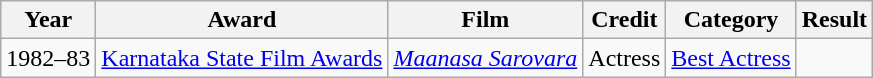<table class="wikitable">
<tr>
<th>Year</th>
<th>Award</th>
<th>Film</th>
<th>Credit</th>
<th>Category</th>
<th>Result</th>
</tr>
<tr>
<td style="text-align:left;">1982–83</td>
<td style="text-align:left;"><a href='#'>Karnataka State Film Awards</a></td>
<td style="text-align:left;"><em><a href='#'>Maanasa Sarovara</a></em></td>
<td style="text-align:left;">Actress</td>
<td style="text-align:left;"><a href='#'>Best Actress</a></td>
<td></td>
</tr>
</table>
